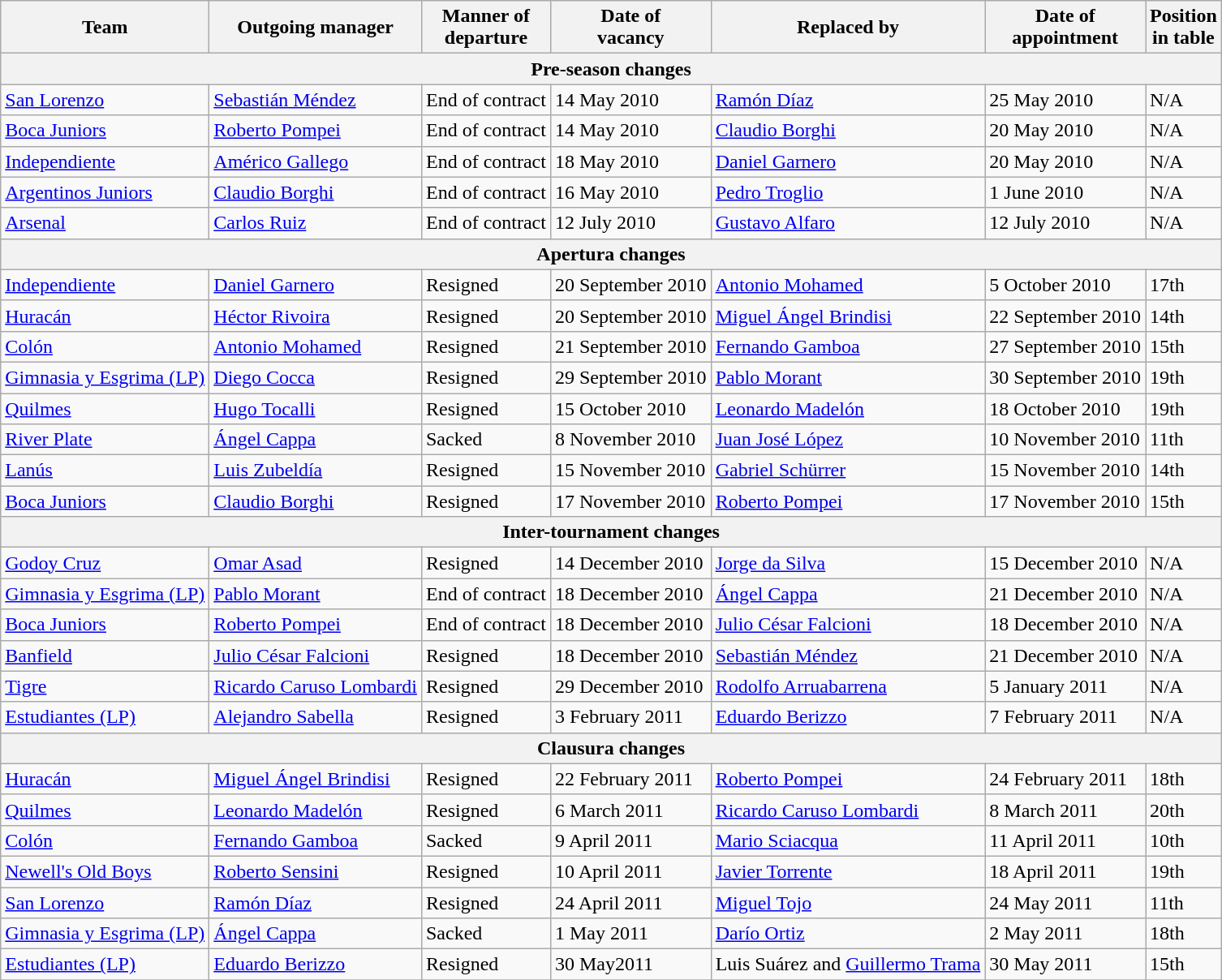<table class="wikitable" border="1">
<tr>
<th>Team</th>
<th>Outgoing manager</th>
<th>Manner of<br>departure</th>
<th>Date of<br>vacancy</th>
<th>Replaced by</th>
<th>Date of<br>appointment</th>
<th>Position<br>in table</th>
</tr>
<tr>
<th colspan=7>Pre-season changes</th>
</tr>
<tr>
<td><a href='#'>San Lorenzo</a></td>
<td><a href='#'>Sebastián Méndez</a> </td>
<td>End of contract</td>
<td>14 May 2010 </td>
<td><a href='#'>Ramón Díaz</a></td>
<td>25 May 2010 </td>
<td>N/A</td>
</tr>
<tr>
<td><a href='#'>Boca Juniors</a></td>
<td><a href='#'>Roberto Pompei</a> </td>
<td>End of contract</td>
<td>14 May 2010</td>
<td><a href='#'>Claudio Borghi</a></td>
<td>20 May 2010 </td>
<td>N/A</td>
</tr>
<tr>
<td><a href='#'>Independiente</a></td>
<td><a href='#'>Américo Gallego</a></td>
<td>End of contract</td>
<td>18 May 2010 </td>
<td><a href='#'>Daniel Garnero</a></td>
<td>20 May 2010 </td>
<td>N/A</td>
</tr>
<tr>
<td><a href='#'>Argentinos Juniors</a></td>
<td><a href='#'>Claudio Borghi</a></td>
<td>End of contract</td>
<td>16 May 2010</td>
<td><a href='#'>Pedro Troglio</a></td>
<td>1 June 2010 </td>
<td>N/A</td>
</tr>
<tr>
<td><a href='#'>Arsenal</a></td>
<td><a href='#'>Carlos Ruiz</a> </td>
<td>End of contract</td>
<td>12 July 2010</td>
<td><a href='#'>Gustavo Alfaro</a></td>
<td>12 July 2010 </td>
<td>N/A</td>
</tr>
<tr>
<th colspan=7>Apertura changes</th>
</tr>
<tr>
<td><a href='#'>Independiente</a></td>
<td><a href='#'>Daniel Garnero</a></td>
<td>Resigned</td>
<td>20 September 2010 </td>
<td><a href='#'>Antonio Mohamed</a></td>
<td>5 October 2010 </td>
<td>17th</td>
</tr>
<tr>
<td><a href='#'>Huracán</a></td>
<td><a href='#'>Héctor Rivoira</a></td>
<td>Resigned</td>
<td>20 September 2010 </td>
<td><a href='#'>Miguel Ángel Brindisi</a></td>
<td>22 September 2010 </td>
<td>14th</td>
</tr>
<tr>
<td><a href='#'>Colón</a></td>
<td><a href='#'>Antonio Mohamed</a></td>
<td>Resigned</td>
<td>21 September 2010 </td>
<td><a href='#'>Fernando Gamboa</a></td>
<td>27 September 2010 </td>
<td>15th</td>
</tr>
<tr>
<td><a href='#'>Gimnasia y Esgrima (LP)</a></td>
<td><a href='#'>Diego Cocca</a></td>
<td>Resigned</td>
<td>29 September 2010 </td>
<td><a href='#'>Pablo Morant</a> </td>
<td>30 September 2010 </td>
<td>19th</td>
</tr>
<tr>
<td><a href='#'>Quilmes</a></td>
<td><a href='#'>Hugo Tocalli</a></td>
<td>Resigned</td>
<td>15 October 2010 </td>
<td><a href='#'>Leonardo Madelón</a></td>
<td>18 October 2010 </td>
<td>19th</td>
</tr>
<tr>
<td><a href='#'>River Plate</a></td>
<td><a href='#'>Ángel Cappa</a></td>
<td>Sacked</td>
<td>8 November 2010 </td>
<td><a href='#'>Juan José López</a></td>
<td>10 November 2010 </td>
<td>11th</td>
</tr>
<tr>
<td><a href='#'>Lanús</a></td>
<td><a href='#'>Luis Zubeldía</a></td>
<td>Resigned</td>
<td>15 November 2010 </td>
<td><a href='#'>Gabriel Schürrer</a></td>
<td>15 November 2010 </td>
<td>14th</td>
</tr>
<tr>
<td><a href='#'>Boca Juniors</a></td>
<td><a href='#'>Claudio Borghi</a></td>
<td>Resigned</td>
<td>17 November 2010 </td>
<td><a href='#'>Roberto Pompei</a> </td>
<td>17 November 2010 </td>
<td>15th</td>
</tr>
<tr>
<th colspan=7>Inter-tournament changes</th>
</tr>
<tr>
<td><a href='#'>Godoy Cruz</a></td>
<td><a href='#'>Omar Asad</a></td>
<td>Resigned</td>
<td>14 December 2010 </td>
<td><a href='#'>Jorge da Silva</a></td>
<td>15 December 2010 </td>
<td>N/A</td>
</tr>
<tr>
<td><a href='#'>Gimnasia y Esgrima (LP)</a></td>
<td><a href='#'>Pablo Morant</a> </td>
<td>End of contract</td>
<td>18 December 2010</td>
<td><a href='#'>Ángel Cappa</a></td>
<td>21 December 2010 </td>
<td>N/A</td>
</tr>
<tr>
<td><a href='#'>Boca Juniors</a></td>
<td><a href='#'>Roberto Pompei</a> </td>
<td>End of contract</td>
<td>18 December 2010</td>
<td><a href='#'>Julio César Falcioni</a></td>
<td>18 December 2010 </td>
<td>N/A</td>
</tr>
<tr>
<td><a href='#'>Banfield</a></td>
<td><a href='#'>Julio César Falcioni</a></td>
<td>Resigned</td>
<td>18 December 2010</td>
<td><a href='#'>Sebastián Méndez</a></td>
<td>21 December 2010 </td>
<td>N/A</td>
</tr>
<tr>
<td><a href='#'>Tigre</a></td>
<td><a href='#'>Ricardo Caruso Lombardi</a></td>
<td>Resigned</td>
<td>29 December 2010 </td>
<td><a href='#'>Rodolfo Arruabarrena</a></td>
<td>5 January 2011 </td>
<td>N/A</td>
</tr>
<tr>
<td><a href='#'>Estudiantes (LP)</a></td>
<td><a href='#'>Alejandro Sabella</a></td>
<td>Resigned</td>
<td>3 February 2011 </td>
<td><a href='#'>Eduardo Berizzo</a></td>
<td>7 February 2011 </td>
<td>N/A</td>
</tr>
<tr>
<th colspan=7>Clausura changes</th>
</tr>
<tr>
<td><a href='#'>Huracán</a></td>
<td><a href='#'>Miguel Ángel Brindisi</a></td>
<td>Resigned</td>
<td>22 February 2011 </td>
<td><a href='#'>Roberto Pompei</a></td>
<td>24 February 2011 </td>
<td>18th</td>
</tr>
<tr>
<td><a href='#'>Quilmes</a></td>
<td><a href='#'>Leonardo Madelón</a></td>
<td>Resigned</td>
<td>6 March 2011 </td>
<td><a href='#'>Ricardo Caruso Lombardi</a></td>
<td>8 March 2011 </td>
<td>20th</td>
</tr>
<tr>
<td><a href='#'>Colón</a></td>
<td><a href='#'>Fernando Gamboa</a></td>
<td>Sacked</td>
<td>9 April 2011 </td>
<td><a href='#'>Mario Sciacqua</a> </td>
<td>11 April 2011 </td>
<td>10th</td>
</tr>
<tr>
<td><a href='#'>Newell's Old Boys</a></td>
<td><a href='#'>Roberto Sensini</a></td>
<td>Resigned</td>
<td>10 April 2011 </td>
<td><a href='#'>Javier Torrente</a></td>
<td>18 April 2011 </td>
<td>19th</td>
</tr>
<tr>
<td><a href='#'>San Lorenzo</a></td>
<td><a href='#'>Ramón Díaz</a></td>
<td>Resigned</td>
<td>24 April 2011 </td>
<td><a href='#'>Miguel Tojo</a> </td>
<td>24 May 2011 </td>
<td>11th</td>
</tr>
<tr>
<td><a href='#'>Gimnasia y Esgrima (LP)</a></td>
<td><a href='#'>Ángel Cappa</a></td>
<td>Sacked</td>
<td>1 May 2011 </td>
<td><a href='#'>Darío Ortiz</a> </td>
<td>2 May 2011 </td>
<td>18th</td>
</tr>
<tr>
<td><a href='#'>Estudiantes (LP)</a></td>
<td><a href='#'>Eduardo Berizzo</a></td>
<td>Resigned</td>
<td>30 May2011 </td>
<td>Luis Suárez and <a href='#'>Guillermo Trama</a> </td>
<td>30 May 2011</td>
<td>15th</td>
</tr>
<tr>
</tr>
</table>
